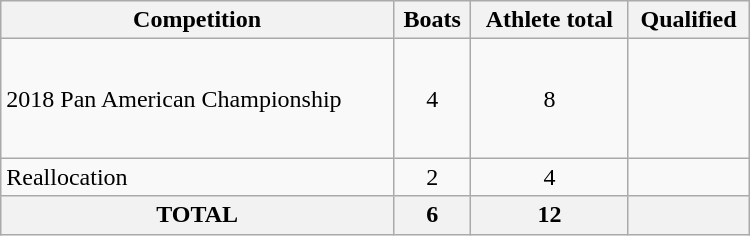<table class="wikitable" width=500>
<tr>
<th>Competition</th>
<th>Boats</th>
<th>Athlete total</th>
<th>Qualified</th>
</tr>
<tr>
<td>2018 Pan American Championship</td>
<td align=center>4</td>
<td align=center>8</td>
<td><br><br><br><br><s></s></td>
</tr>
<tr>
<td>Reallocation</td>
<td align=center>2</td>
<td align=center>4</td>
<td><br></td>
</tr>
<tr>
<th>TOTAL</th>
<th>6</th>
<th>12</th>
<th></th>
</tr>
</table>
